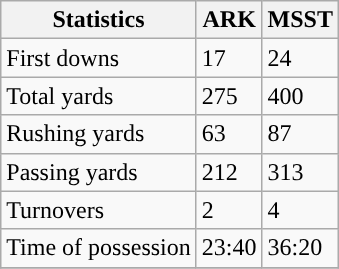<table class="wikitable">
<tr>
<th>Statistics</th>
<th>ARK</th>
<th>MSST</th>
</tr>
<tr>
<td>First downs</td>
<td>17</td>
<td>24</td>
</tr>
<tr>
<td>Total yards</td>
<td>275</td>
<td>400</td>
</tr>
<tr>
<td>Rushing yards</td>
<td>63</td>
<td>87</td>
</tr>
<tr>
<td>Passing yards</td>
<td>212</td>
<td>313</td>
</tr>
<tr>
<td>Turnovers</td>
<td>2</td>
<td>4</td>
</tr>
<tr>
<td>Time of possession</td>
<td>23:40</td>
<td>36:20</td>
</tr>
<tr>
</tr>
</table>
